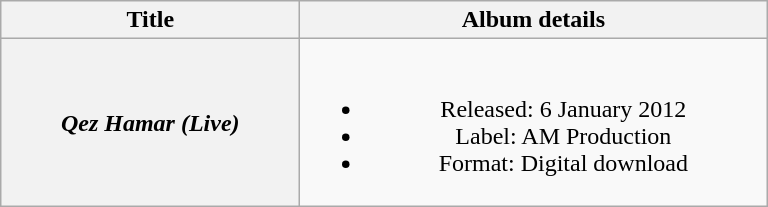<table class="wikitable plainrowheaders" style="text-align:center;">
<tr>
<th scope="col" style="width:12em;">Title</th>
<th scope="col" style="width:19em;">Album details</th>
</tr>
<tr>
<th scope="row"><em>Qez Hamar (Live)</em></th>
<td><br><ul><li>Released: 6 January 2012</li><li>Label: AM Production</li><li>Format: Digital download</li></ul></td>
</tr>
</table>
